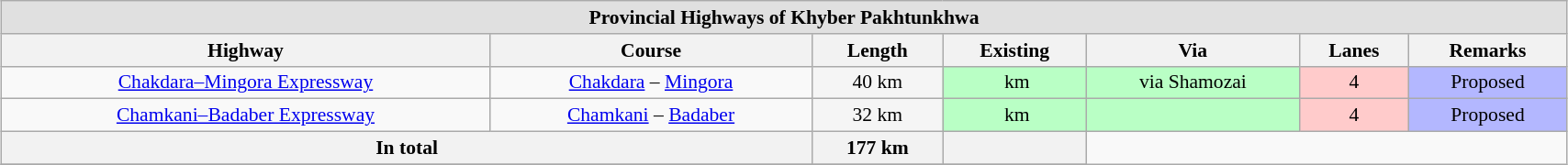<table class="wikitable" style="margin:auto; font-size:90%; align:center; text-align:center; width:90%">
<tr>
<td colspan="12" bgcolor="#E0E0E0"><strong>Provincial Highways of Khyber Pakhtunkhwa</strong></td>
</tr>
<tr>
<th>Highway</th>
<th>Course</th>
<th>Length</th>
<th>Existing</th>
<th>Via</th>
<th>Lanes</th>
<th>Remarks</th>
</tr>
<tr>
<td><a href='#'>Chakdara–Mingora Expressway</a></td>
<td><a href='#'>Chakdara</a> – <a href='#'>Mingora</a></td>
<td bgcolor="#F5F5F5">40 km</td>
<td bgcolor="#B9FFC5"> km</td>
<td bgcolor="#B9FFC5">via Shamozai</td>
<td bgcolor="#FFCBCB">4</td>
<td bgcolor="#B3B7FF">Proposed</td>
</tr>
<tr>
<td><a href='#'>Chamkani–Badaber Expressway</a></td>
<td><a href='#'>Chamkani</a> – <a href='#'>Badaber</a></td>
<td bgcolor="#F5F5F5">32 km</td>
<td bgcolor="#B9FFC5"> km</td>
<td bgcolor="#B9FFC5"></td>
<td bgcolor="#FFCBCB">4</td>
<td bgcolor="#B3B7FF">Proposed</td>
</tr>
<tr>
<th colspan="2">In total</th>
<th><strong>177 km</strong></th>
<th></th>
</tr>
<tr>
</tr>
</table>
